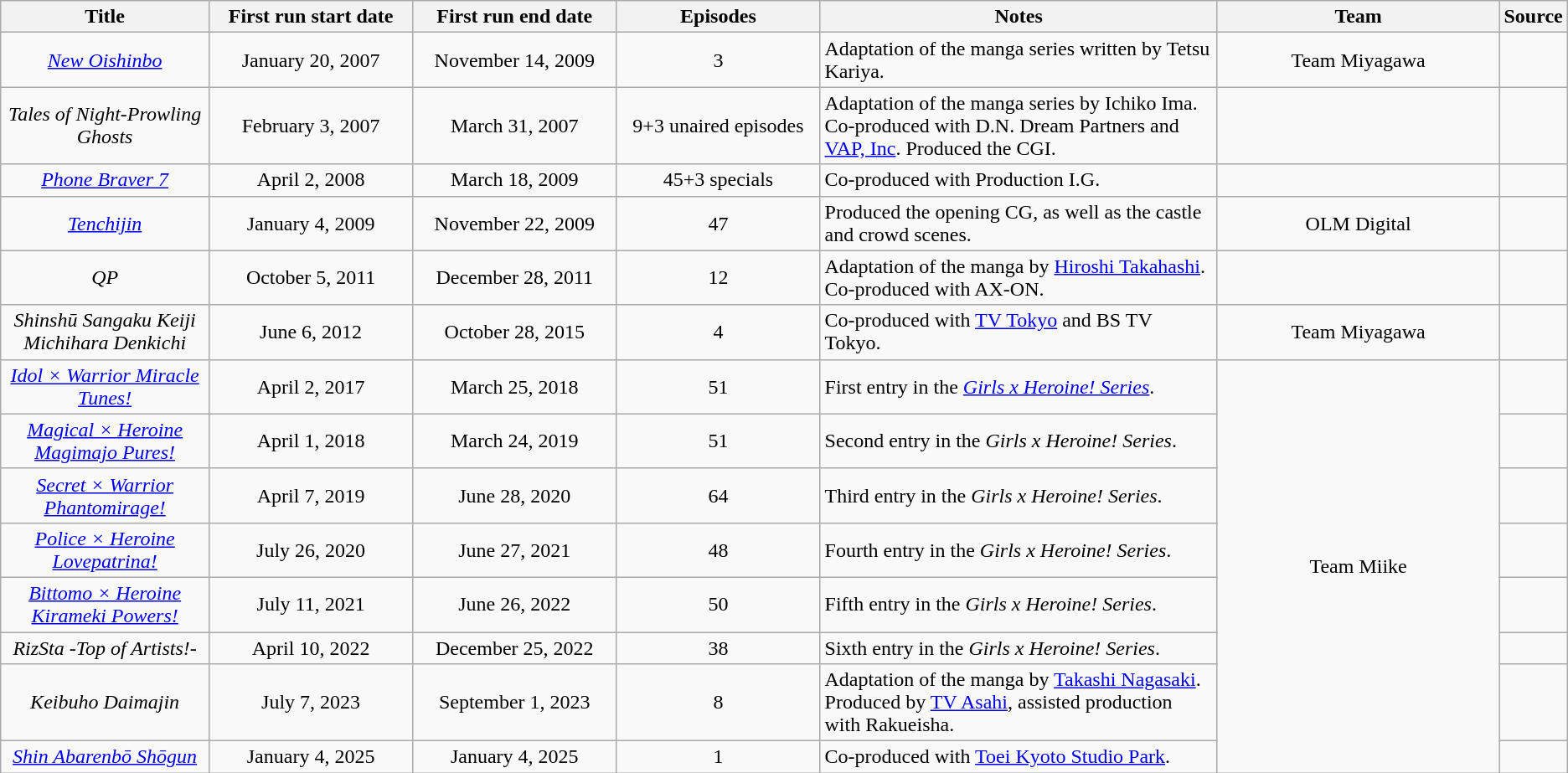<table class="wikitable sortable" style="text-align:center; margin=auto; ">
<tr>
<th scope="col">Title</th>
<th ! style="width: 13%;">First run start date</th>
<th ! style="width: 13%;">First run end date</th>
<th ! style="width: 13%;">Episodes</th>
<th scope="col" class="unsortable">Notes</th>
<th ! style="width: 18%;">Team</th>
<th>Source</th>
</tr>
<tr>
<td><em><a href='#'>New Oishinbo</a></em></td>
<td>January 20, 2007</td>
<td>November 14, 2009</td>
<td>3</td>
<td style="text-align:left;">Adaptation of the manga series written by Tetsu Kariya.</td>
<td>Team Miyagawa</td>
<td></td>
</tr>
<tr>
<td><em>Tales of Night-Prowling Ghosts</em></td>
<td>February 3, 2007</td>
<td>March 31, 2007</td>
<td>9+3 unaired episodes</td>
<td style="text-align:left;">Adaptation of the manga series by Ichiko Ima. Co-produced with D.N. Dream Partners and <a href='#'>VAP, Inc</a>. Produced the CGI.</td>
<td></td>
<td></td>
</tr>
<tr>
<td><em><a href='#'>Phone Braver 7</a></em></td>
<td>April 2, 2008</td>
<td>March 18, 2009</td>
<td>45+3 specials</td>
<td style="text-align:left;">Co-produced with Production I.G.</td>
<td></td>
<td></td>
</tr>
<tr>
<td><em><a href='#'>Tenchijin</a></em></td>
<td>January 4, 2009</td>
<td>November 22, 2009</td>
<td>47</td>
<td style="text-align:left;">Produced the opening CG, as well as the castle and crowd scenes.</td>
<td>OLM Digital</td>
<td></td>
</tr>
<tr>
<td><em>QP</em></td>
<td>October 5, 2011</td>
<td>December 28, 2011</td>
<td>12</td>
<td style="text-align:left;">Adaptation of the manga by <a href='#'>Hiroshi Takahashi</a>. Co-produced with AX-ON.</td>
<td></td>
<td></td>
</tr>
<tr>
<td><em>Shinshū Sangaku Keiji Michihara Denkichi</em></td>
<td>June 6, 2012</td>
<td>October 28, 2015</td>
<td>4</td>
<td style="text-align:left;">Co-produced with <a href='#'>TV Tokyo</a> and BS TV Tokyo.</td>
<td>Team Miyagawa</td>
<td></td>
</tr>
<tr>
<td><em><a href='#'>Idol × Warrior Miracle Tunes!</a></em></td>
<td>April 2, 2017</td>
<td>March 25, 2018</td>
<td>51</td>
<td style="text-align:left;">First entry in the <em><a href='#'>Girls x Heroine! Series</a></em>.</td>
<td rowspan="8">Team Miike</td>
<td></td>
</tr>
<tr>
<td><em><a href='#'>Magical × Heroine Magimajo Pures!</a></em></td>
<td>April 1, 2018</td>
<td>March 24, 2019</td>
<td>51</td>
<td style="text-align:left;">Second entry in the <em>Girls x Heroine! Series</em>.</td>
<td></td>
</tr>
<tr>
<td><em><a href='#'>Secret × Warrior Phantomirage!</a></em></td>
<td>April 7, 2019</td>
<td>June 28, 2020</td>
<td>64</td>
<td style="text-align:left;">Third entry in the <em>Girls x Heroine! Series</em>.</td>
<td></td>
</tr>
<tr>
<td><em><a href='#'>Police × Heroine Lovepatrina!</a></em></td>
<td>July 26, 2020</td>
<td>June 27, 2021</td>
<td>48</td>
<td style="text-align:left;">Fourth entry in the <em>Girls x Heroine! Series</em>.</td>
<td></td>
</tr>
<tr>
<td><em><a href='#'>Bittomo × Heroine Kirameki Powers!</a></em></td>
<td>July 11, 2021</td>
<td>June 26, 2022</td>
<td>50</td>
<td style="text-align:left;">Fifth entry in the <em>Girls x Heroine! Series</em>.</td>
<td></td>
</tr>
<tr>
<td><em>RizSta -Top of Artists!-</em></td>
<td>April 10, 2022</td>
<td>December 25, 2022</td>
<td>38</td>
<td style="text-align:left;">Sixth entry in the <em>Girls x Heroine! Series</em>.</td>
<td></td>
</tr>
<tr>
<td><em>Keibuho Daimajin</em></td>
<td>July 7, 2023</td>
<td>September 1, 2023</td>
<td>8</td>
<td style="text-align:left;">Adaptation of the manga by <a href='#'>Takashi Nagasaki</a>. Produced by <a href='#'>TV Asahi</a>, assisted production with Rakueisha.</td>
<td></td>
</tr>
<tr>
<td><em><a href='#'>Shin Abarenbō Shōgun</a></em></td>
<td>January 4, 2025</td>
<td>January 4, 2025</td>
<td>1</td>
<td style="text-align:left;">Co-produced with <a href='#'>Toei Kyoto Studio Park</a>.</td>
<td></td>
</tr>
</table>
